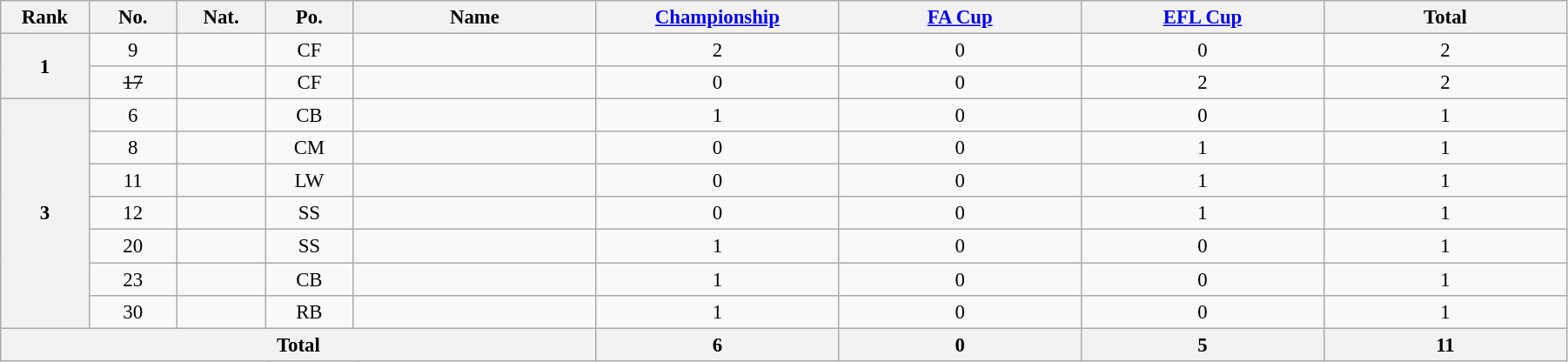<table class="wikitable" style="text-align:center; font-size:95%; width:95%;">
<tr>
<th width=50px>Rank</th>
<th width=50px>No.</th>
<th width=50px>Nat.</th>
<th width=50px>Po.</th>
<th width=150px>Name</th>
<th width=150px><a href='#'>Championship</a></th>
<th width=150px><a href='#'>FA Cup</a></th>
<th width=150px><a href='#'>EFL Cup</a></th>
<th width=150px>Total</th>
</tr>
<tr>
<th rowspan=2>1</th>
<td>9</td>
<td></td>
<td>CF</td>
<td></td>
<td>2</td>
<td>0</td>
<td>0</td>
<td>2</td>
</tr>
<tr>
<td><s>17</s></td>
<td></td>
<td>CF</td>
<td></td>
<td>0</td>
<td>0</td>
<td>2</td>
<td>2</td>
</tr>
<tr>
<th rowspan=7>3</th>
<td>6</td>
<td></td>
<td>CB</td>
<td></td>
<td>1</td>
<td>0</td>
<td>0</td>
<td>1</td>
</tr>
<tr>
<td>8</td>
<td></td>
<td>CM</td>
<td></td>
<td>0</td>
<td>0</td>
<td>1</td>
<td>1</td>
</tr>
<tr>
<td>11</td>
<td></td>
<td>LW</td>
<td></td>
<td>0</td>
<td>0</td>
<td>1</td>
<td>1</td>
</tr>
<tr>
<td>12</td>
<td></td>
<td>SS</td>
<td></td>
<td>0</td>
<td>0</td>
<td>1</td>
<td>1</td>
</tr>
<tr>
<td>20</td>
<td></td>
<td>SS</td>
<td></td>
<td>1</td>
<td>0</td>
<td>0</td>
<td>1</td>
</tr>
<tr>
<td>23</td>
<td></td>
<td>CB</td>
<td></td>
<td>1</td>
<td>0</td>
<td>0</td>
<td>1</td>
</tr>
<tr>
<td>30</td>
<td></td>
<td>RB</td>
<td></td>
<td>1</td>
<td>0</td>
<td>0</td>
<td>1</td>
</tr>
<tr>
<th colspan=5>Total</th>
<th>6</th>
<th>0</th>
<th>5</th>
<th>11</th>
</tr>
</table>
